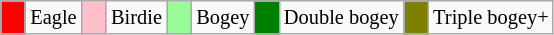<table class="wikitable" span = 50 style="font-size:85%">
<tr>
<td style="background: Red;" width=10></td>
<td>Eagle</td>
<td style="background: Pink;" width=10></td>
<td>Birdie</td>
<td style="background: PaleGreen;" width=10></td>
<td>Bogey</td>
<td style="background: Green;" width=10></td>
<td>Double bogey</td>
<td style="background: Olive;" width=10></td>
<td>Triple bogey+</td>
</tr>
</table>
